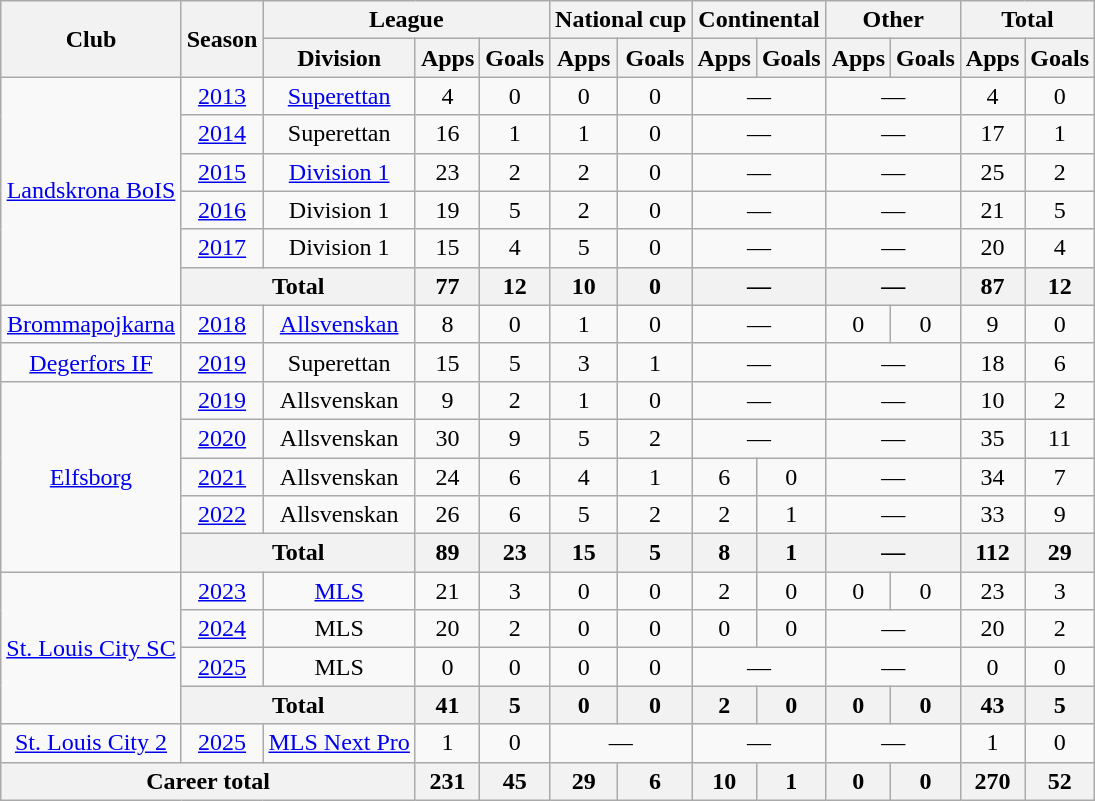<table class="wikitable" style="text-align: center">
<tr>
<th rowspan="2">Club</th>
<th rowspan="2">Season</th>
<th colspan="3">League</th>
<th colspan="2">National cup</th>
<th colspan="2">Continental</th>
<th colspan="2">Other</th>
<th colspan="2">Total</th>
</tr>
<tr>
<th>Division</th>
<th>Apps</th>
<th>Goals</th>
<th>Apps</th>
<th>Goals</th>
<th>Apps</th>
<th>Goals</th>
<th>Apps</th>
<th>Goals</th>
<th>Apps</th>
<th>Goals</th>
</tr>
<tr>
<td rowspan="6"><a href='#'>Landskrona BoIS</a></td>
<td><a href='#'>2013</a></td>
<td><a href='#'>Superettan</a></td>
<td>4</td>
<td>0</td>
<td>0</td>
<td>0</td>
<td colspan="2">—</td>
<td colspan="2">—</td>
<td>4</td>
<td>0</td>
</tr>
<tr>
<td><a href='#'>2014</a></td>
<td>Superettan</td>
<td>16</td>
<td>1</td>
<td>1</td>
<td>0</td>
<td colspan="2">—</td>
<td colspan="2">—</td>
<td>17</td>
<td>1</td>
</tr>
<tr>
<td><a href='#'>2015</a></td>
<td><a href='#'>Division 1</a></td>
<td>23</td>
<td>2</td>
<td>2</td>
<td>0</td>
<td colspan="2">—</td>
<td colspan="2">—</td>
<td>25</td>
<td>2</td>
</tr>
<tr>
<td><a href='#'>2016</a></td>
<td>Division 1</td>
<td>19</td>
<td>5</td>
<td>2</td>
<td>0</td>
<td colspan="2">—</td>
<td colspan="2">—</td>
<td>21</td>
<td>5</td>
</tr>
<tr>
<td><a href='#'>2017</a></td>
<td>Division 1</td>
<td>15</td>
<td>4</td>
<td>5</td>
<td>0</td>
<td colspan="2">—</td>
<td colspan="2">—</td>
<td>20</td>
<td>4</td>
</tr>
<tr>
<th colspan="2">Total</th>
<th>77</th>
<th>12</th>
<th>10</th>
<th>0</th>
<th colspan="2">—</th>
<th colspan="2">—</th>
<th>87</th>
<th>12</th>
</tr>
<tr>
<td><a href='#'>Brommapojkarna</a></td>
<td><a href='#'>2018</a></td>
<td><a href='#'>Allsvenskan</a></td>
<td>8</td>
<td>0</td>
<td>1</td>
<td>0</td>
<td colspan="2">—</td>
<td>0</td>
<td>0</td>
<td>9</td>
<td>0</td>
</tr>
<tr>
<td><a href='#'>Degerfors IF</a></td>
<td><a href='#'>2019</a></td>
<td>Superettan</td>
<td>15</td>
<td>5</td>
<td>3</td>
<td>1</td>
<td colspan="2">—</td>
<td colspan="2">—</td>
<td>18</td>
<td>6</td>
</tr>
<tr>
<td rowspan="5"><a href='#'>Elfsborg</a></td>
<td><a href='#'>2019</a></td>
<td>Allsvenskan</td>
<td>9</td>
<td>2</td>
<td>1</td>
<td>0</td>
<td colspan="2">—</td>
<td colspan="2">—</td>
<td>10</td>
<td>2</td>
</tr>
<tr>
<td><a href='#'>2020</a></td>
<td>Allsvenskan</td>
<td>30</td>
<td>9</td>
<td>5</td>
<td>2</td>
<td colspan="2">—</td>
<td colspan="2">—</td>
<td>35</td>
<td>11</td>
</tr>
<tr>
<td><a href='#'>2021</a></td>
<td>Allsvenskan</td>
<td>24</td>
<td>6</td>
<td>4</td>
<td>1</td>
<td>6</td>
<td>0</td>
<td colspan="2">—</td>
<td>34</td>
<td>7</td>
</tr>
<tr>
<td><a href='#'>2022</a></td>
<td>Allsvenskan</td>
<td>26</td>
<td>6</td>
<td>5</td>
<td>2</td>
<td>2</td>
<td>1</td>
<td colspan="2">—</td>
<td>33</td>
<td>9</td>
</tr>
<tr>
<th colspan="2">Total</th>
<th>89</th>
<th>23</th>
<th>15</th>
<th>5</th>
<th>8</th>
<th>1</th>
<th colspan="2">—</th>
<th>112</th>
<th>29</th>
</tr>
<tr>
<td rowspan="4"><a href='#'>St. Louis City SC</a></td>
<td><a href='#'>2023</a></td>
<td><a href='#'>MLS</a></td>
<td>21</td>
<td>3</td>
<td>0</td>
<td>0</td>
<td>2</td>
<td>0</td>
<td>0</td>
<td>0</td>
<td>23</td>
<td>3</td>
</tr>
<tr>
<td><a href='#'>2024</a></td>
<td>MLS</td>
<td>20</td>
<td>2</td>
<td>0</td>
<td>0</td>
<td>0</td>
<td>0</td>
<td colspan="2">—</td>
<td>20</td>
<td>2</td>
</tr>
<tr>
<td><a href='#'>2025</a></td>
<td>MLS</td>
<td>0</td>
<td>0</td>
<td>0</td>
<td>0</td>
<td colspan="2">—</td>
<td colspan="2">—</td>
<td>0</td>
<td>0</td>
</tr>
<tr>
<th colspan="2">Total</th>
<th>41</th>
<th>5</th>
<th>0</th>
<th>0</th>
<th>2</th>
<th>0</th>
<th>0</th>
<th>0</th>
<th>43</th>
<th>5</th>
</tr>
<tr>
<td><a href='#'>St. Louis City 2</a></td>
<td><a href='#'>2025</a></td>
<td><a href='#'>MLS Next Pro</a></td>
<td>1</td>
<td>0</td>
<td colspan="2">—</td>
<td colspan="2">—</td>
<td colspan="2">—</td>
<td>1</td>
<td>0</td>
</tr>
<tr>
<th colspan="3">Career total</th>
<th>231</th>
<th>45</th>
<th>29</th>
<th>6</th>
<th>10</th>
<th>1</th>
<th>0</th>
<th>0</th>
<th>270</th>
<th>52</th>
</tr>
</table>
